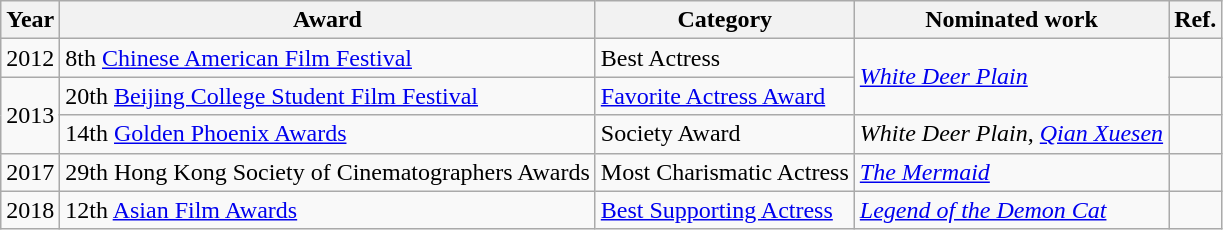<table class="wikitable">
<tr>
<th>Year</th>
<th>Award</th>
<th>Category</th>
<th>Nominated work</th>
<th>Ref.</th>
</tr>
<tr>
<td>2012</td>
<td>8th <a href='#'>Chinese American Film Festival</a></td>
<td>Best Actress</td>
<td rowspan=2><em><a href='#'>White Deer Plain</a></em></td>
<td></td>
</tr>
<tr>
<td rowspan=2>2013</td>
<td>20th <a href='#'>Beijing College Student Film Festival</a></td>
<td><a href='#'>Favorite Actress Award</a></td>
<td></td>
</tr>
<tr>
<td>14th <a href='#'>Golden Phoenix Awards</a></td>
<td>Society Award</td>
<td><em>White Deer Plain</em>, <em><a href='#'>Qian Xuesen</a></em></td>
<td></td>
</tr>
<tr>
<td>2017</td>
<td>29th Hong Kong Society of Cinematographers Awards</td>
<td>Most Charismatic Actress</td>
<td><em><a href='#'>The Mermaid</a></em></td>
<td></td>
</tr>
<tr>
<td>2018</td>
<td>12th <a href='#'>Asian Film Awards</a></td>
<td><a href='#'>Best Supporting Actress</a></td>
<td><em><a href='#'>Legend of the Demon Cat</a></em></td>
<td></td>
</tr>
</table>
